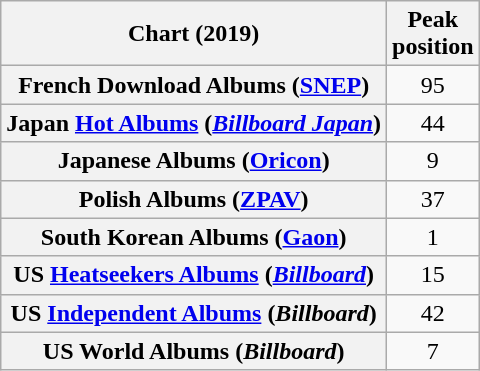<table class="wikitable sortable plainrowheaders" style="text-align:center">
<tr>
<th scope="col">Chart (2019)</th>
<th scope="col">Peak<br>position</th>
</tr>
<tr>
<th scope="row">French Download Albums (<a href='#'>SNEP</a>)</th>
<td>95</td>
</tr>
<tr>
<th scope="row">Japan <a href='#'>Hot Albums</a> (<em><a href='#'>Billboard Japan</a></em>)</th>
<td>44</td>
</tr>
<tr>
<th scope="row">Japanese Albums (<a href='#'>Oricon</a>)</th>
<td>9</td>
</tr>
<tr>
<th scope="row">Polish Albums (<a href='#'>ZPAV</a>)</th>
<td>37</td>
</tr>
<tr>
<th scope="row">South Korean Albums (<a href='#'>Gaon</a>)</th>
<td>1</td>
</tr>
<tr>
<th scope="row">US <a href='#'>Heatseekers Albums</a> (<a href='#'><em>Billboard</em></a>)</th>
<td>15</td>
</tr>
<tr>
<th scope="row">US <a href='#'>Independent Albums</a> (<em>Billboard</em>)</th>
<td>42</td>
</tr>
<tr>
<th scope="row">US World Albums (<em>Billboard</em>)</th>
<td>7</td>
</tr>
</table>
